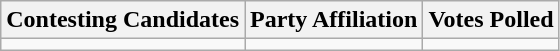<table class="wikitable sortable">
<tr>
<th>Contesting Candidates</th>
<th>Party Affiliation</th>
<th>Votes Polled</th>
</tr>
<tr>
<td></td>
<td></td>
<td></td>
</tr>
</table>
